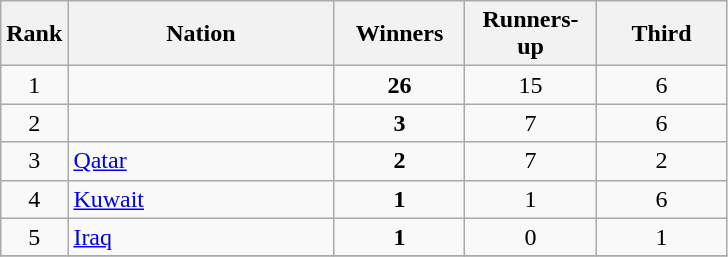<table class="wikitable" style="text-align: center;">
<tr>
<th width=20>Rank</th>
<th width=170>Nation</th>
<th width=80>Winners</th>
<th width=80>Runners-up</th>
<th width=80>Third</th>
</tr>
<tr>
<td>1</td>
<td align=left></td>
<td><strong>26</strong></td>
<td>15</td>
<td>6</td>
</tr>
<tr>
<td>2</td>
<td align=left></td>
<td><strong>3</strong></td>
<td>7</td>
<td>6</td>
</tr>
<tr>
<td>3</td>
<td align=left> <a href='#'>Qatar</a></td>
<td><strong>2 </strong></td>
<td>7</td>
<td>2</td>
</tr>
<tr>
<td>4</td>
<td align=left> <a href='#'>Kuwait</a></td>
<td><strong>1</strong></td>
<td>1</td>
<td>6</td>
</tr>
<tr>
<td>5</td>
<td align=left> <a href='#'>Iraq</a></td>
<td><strong>1</strong></td>
<td>0</td>
<td>1</td>
</tr>
<tr>
</tr>
</table>
